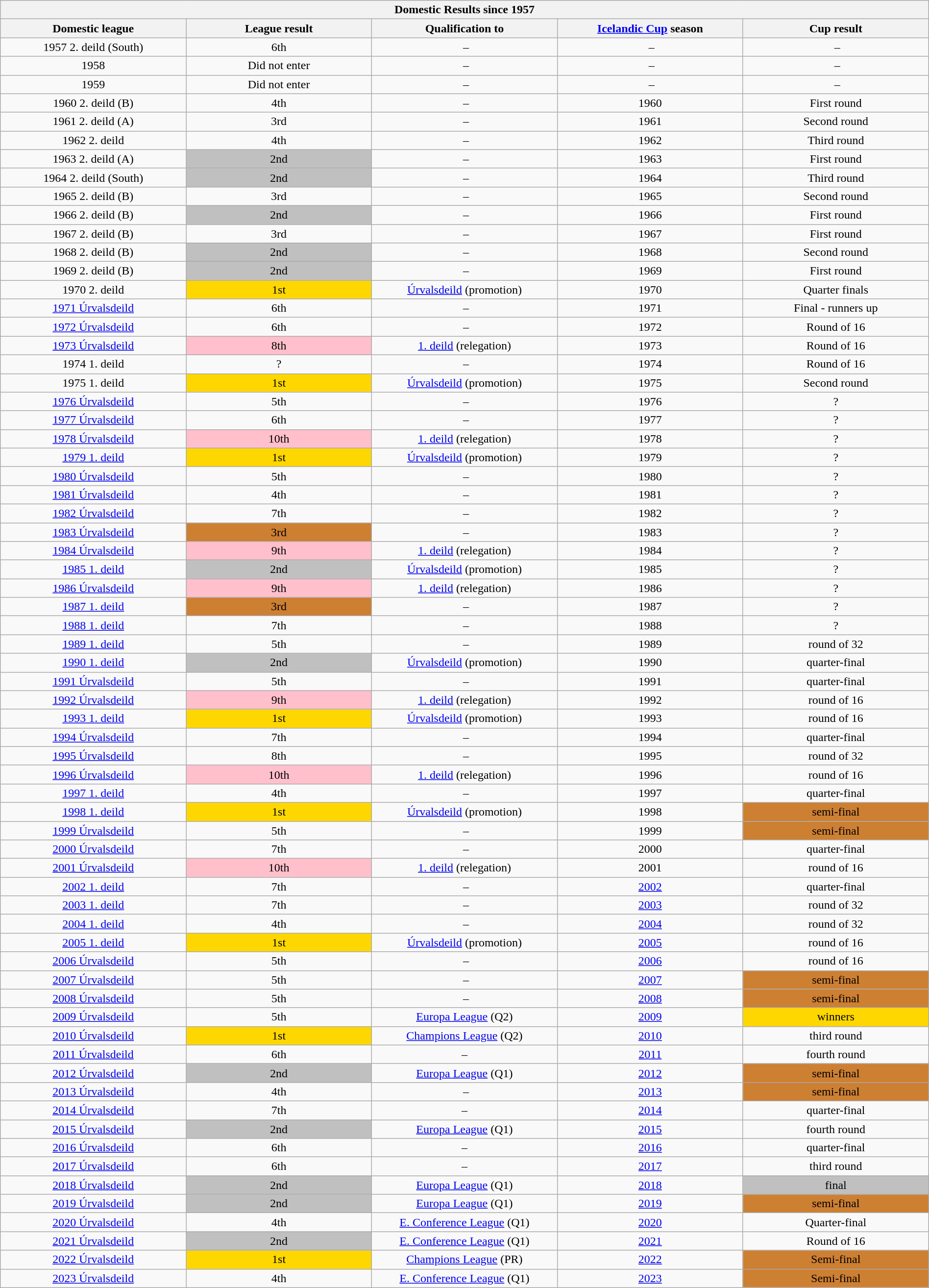<table class="wikitable sortable collapsible" style="width: 100%; text-align: center;">
<tr>
<th colspan=5>Domestic Results since 1957</th>
</tr>
<tr>
<th width="20%">Domestic league</th>
<th width="20%">League result</th>
<th width="20%">Qualification to</th>
<th width="20%"><a href='#'>Icelandic Cup</a> season</th>
<th width="20%">Cup result</th>
</tr>
<tr>
<td>1957 2. deild (South)</td>
<td>6th</td>
<td> –</td>
<td> –</td>
<td> –</td>
</tr>
<tr>
<td>1958</td>
<td>Did not enter</td>
<td> –</td>
<td> –</td>
<td> –</td>
</tr>
<tr>
<td>1959</td>
<td>Did not enter</td>
<td> –</td>
<td> –</td>
<td> –</td>
</tr>
<tr>
<td>1960 2. deild (B)</td>
<td>4th</td>
<td> –</td>
<td>1960</td>
<td>First round</td>
</tr>
<tr>
<td>1961 2. deild (A)</td>
<td>3rd</td>
<td> –</td>
<td>1961</td>
<td>Second round</td>
</tr>
<tr>
<td>1962 2. deild</td>
<td>4th</td>
<td> –</td>
<td>1962</td>
<td>Third round</td>
</tr>
<tr>
<td>1963 2. deild (A)</td>
<td bgcolor="silver">2nd</td>
<td> –</td>
<td>1963</td>
<td>First round</td>
</tr>
<tr>
<td>1964 2. deild (South)</td>
<td bgcolor="silver">2nd</td>
<td> –</td>
<td>1964</td>
<td>Third round</td>
</tr>
<tr>
<td>1965 2. deild (B)</td>
<td>3rd</td>
<td> –</td>
<td>1965</td>
<td>Second round</td>
</tr>
<tr>
<td>1966 2. deild (B)</td>
<td bgcolor="silver">2nd</td>
<td> –</td>
<td>1966</td>
<td>First round</td>
</tr>
<tr>
<td>1967 2. deild (B)</td>
<td>3rd</td>
<td> –</td>
<td>1967</td>
<td>First round</td>
</tr>
<tr>
<td>1968 2. deild (B)</td>
<td bgcolor="silver">2nd</td>
<td> –</td>
<td>1968</td>
<td>Second round</td>
</tr>
<tr>
<td>1969 2. deild (B)</td>
<td bgcolor="silver">2nd</td>
<td> –</td>
<td>1969</td>
<td>First round</td>
</tr>
<tr>
<td>1970 2. deild</td>
<td bgcolor="gold">1st</td>
<td><a href='#'>Úrvalsdeild</a> (promotion)</td>
<td>1970</td>
<td>Quarter finals</td>
</tr>
<tr>
<td><a href='#'>1971 Úrvalsdeild</a></td>
<td>6th</td>
<td> –</td>
<td>1971</td>
<td>Final - runners up</td>
</tr>
<tr>
<td><a href='#'>1972 Úrvalsdeild</a></td>
<td>6th</td>
<td> –</td>
<td>1972</td>
<td>Round of 16</td>
</tr>
<tr>
<td><a href='#'>1973 Úrvalsdeild</a></td>
<td bgcolor="pink">8th</td>
<td><a href='#'>1. deild</a> (relegation)</td>
<td>1973</td>
<td>Round of 16</td>
</tr>
<tr>
<td>1974 1. deild</td>
<td>?</td>
<td> –</td>
<td>1974</td>
<td>Round of 16</td>
</tr>
<tr>
<td>1975 1. deild</td>
<td bgcolor="gold">1st</td>
<td><a href='#'>Úrvalsdeild</a> (promotion)</td>
<td>1975</td>
<td>Second round</td>
</tr>
<tr>
<td><a href='#'>1976 Úrvalsdeild</a></td>
<td>5th</td>
<td> –</td>
<td>1976</td>
<td>?</td>
</tr>
<tr>
<td><a href='#'>1977 Úrvalsdeild</a></td>
<td>6th</td>
<td> –</td>
<td>1977</td>
<td>?</td>
</tr>
<tr>
<td><a href='#'>1978 Úrvalsdeild</a></td>
<td bgcolor="pink">10th</td>
<td><a href='#'>1. deild</a> (relegation)</td>
<td>1978</td>
<td>?</td>
</tr>
<tr>
<td><a href='#'>1979 1. deild</a></td>
<td bgcolor="gold">1st</td>
<td><a href='#'>Úrvalsdeild</a> (promotion)</td>
<td>1979</td>
<td>?</td>
</tr>
<tr>
<td><a href='#'>1980 Úrvalsdeild</a></td>
<td>5th</td>
<td> –</td>
<td>1980</td>
<td>?</td>
</tr>
<tr>
<td><a href='#'>1981 Úrvalsdeild</a></td>
<td>4th</td>
<td> –</td>
<td>1981</td>
<td>?</td>
</tr>
<tr>
<td><a href='#'>1982 Úrvalsdeild</a></td>
<td>7th</td>
<td> –</td>
<td>1982</td>
<td>?</td>
</tr>
<tr>
<td><a href='#'>1983 Úrvalsdeild</a></td>
<td bgcolor="#CD7F32">3rd</td>
<td> –</td>
<td>1983</td>
<td>?</td>
</tr>
<tr>
<td><a href='#'>1984 Úrvalsdeild</a></td>
<td bgcolor="pink">9th</td>
<td><a href='#'>1. deild</a> (relegation)</td>
<td>1984</td>
<td>?</td>
</tr>
<tr>
<td><a href='#'>1985 1. deild</a></td>
<td bgcolor="silver">2nd</td>
<td><a href='#'>Úrvalsdeild</a> (promotion)</td>
<td>1985</td>
<td>?</td>
</tr>
<tr>
<td><a href='#'>1986 Úrvalsdeild</a></td>
<td bgcolor="pink">9th</td>
<td><a href='#'>1. deild</a> (relegation)</td>
<td>1986</td>
<td>?</td>
</tr>
<tr>
<td><a href='#'>1987 1. deild</a></td>
<td bgcolor="#CD7F32">3rd</td>
<td> –</td>
<td>1987</td>
<td>?</td>
</tr>
<tr>
<td><a href='#'>1988 1. deild</a></td>
<td>7th</td>
<td> –</td>
<td>1988</td>
<td>?</td>
</tr>
<tr>
<td><a href='#'>1989 1. deild</a></td>
<td>5th</td>
<td> –</td>
<td>1989</td>
<td>round of 32</td>
</tr>
<tr>
<td><a href='#'>1990 1. deild</a></td>
<td bgcolor="silver">2nd</td>
<td><a href='#'>Úrvalsdeild</a> (promotion)</td>
<td>1990</td>
<td>quarter-final</td>
</tr>
<tr>
<td><a href='#'>1991 Úrvalsdeild</a></td>
<td>5th</td>
<td> –</td>
<td>1991</td>
<td>quarter-final</td>
</tr>
<tr>
<td><a href='#'>1992 Úrvalsdeild</a></td>
<td bgcolor="pink">9th</td>
<td><a href='#'>1. deild</a> (relegation)</td>
<td>1992</td>
<td>round of 16</td>
</tr>
<tr>
<td><a href='#'>1993 1. deild</a></td>
<td bgcolor="gold">1st</td>
<td><a href='#'>Úrvalsdeild</a> (promotion)</td>
<td>1993</td>
<td>round of 16</td>
</tr>
<tr>
<td><a href='#'>1994 Úrvalsdeild</a></td>
<td>7th</td>
<td> –</td>
<td>1994</td>
<td>quarter-final</td>
</tr>
<tr>
<td><a href='#'>1995 Úrvalsdeild</a></td>
<td>8th</td>
<td> –</td>
<td>1995</td>
<td>round of 32</td>
</tr>
<tr>
<td><a href='#'>1996 Úrvalsdeild</a></td>
<td bgcolor="pink">10th</td>
<td><a href='#'>1. deild</a> (relegation)</td>
<td>1996</td>
<td>round of 16</td>
</tr>
<tr>
<td><a href='#'>1997 1. deild</a></td>
<td>4th</td>
<td> –</td>
<td>1997</td>
<td>quarter-final</td>
</tr>
<tr>
<td><a href='#'>1998 1. deild</a></td>
<td bgcolor="gold">1st</td>
<td><a href='#'>Úrvalsdeild</a> (promotion)</td>
<td>1998</td>
<td bgcolor="#CD7F32">semi-final</td>
</tr>
<tr>
<td><a href='#'>1999 Úrvalsdeild</a></td>
<td>5th</td>
<td> –</td>
<td>1999</td>
<td bgcolor="#CD7F32">semi-final</td>
</tr>
<tr>
<td><a href='#'>2000 Úrvalsdeild</a></td>
<td>7th</td>
<td> –</td>
<td>2000</td>
<td>quarter-final</td>
</tr>
<tr>
<td><a href='#'>2001 Úrvalsdeild</a></td>
<td bgcolor="pink">10th</td>
<td><a href='#'>1. deild</a> (relegation)</td>
<td>2001</td>
<td>round of 16</td>
</tr>
<tr>
<td><a href='#'>2002 1. deild</a></td>
<td>7th</td>
<td> –</td>
<td><a href='#'>2002</a></td>
<td>quarter-final</td>
</tr>
<tr>
<td><a href='#'>2003 1. deild</a></td>
<td>7th</td>
<td> –</td>
<td><a href='#'>2003</a></td>
<td>round of 32</td>
</tr>
<tr>
<td><a href='#'>2004 1. deild</a></td>
<td>4th</td>
<td> –</td>
<td><a href='#'>2004</a></td>
<td>round of 32</td>
</tr>
<tr>
<td><a href='#'>2005 1. deild</a></td>
<td bgcolor="gold">1st</td>
<td><a href='#'>Úrvalsdeild</a> (promotion)</td>
<td><a href='#'>2005</a></td>
<td>round of 16</td>
</tr>
<tr>
<td><a href='#'>2006 Úrvalsdeild</a></td>
<td>5th</td>
<td> –</td>
<td><a href='#'>2006</a></td>
<td>round of 16</td>
</tr>
<tr>
<td><a href='#'>2007 Úrvalsdeild</a></td>
<td>5th</td>
<td> –</td>
<td><a href='#'>2007</a></td>
<td bgcolor="#CD7F32">semi-final</td>
</tr>
<tr>
<td><a href='#'>2008 Úrvalsdeild</a></td>
<td>5th</td>
<td> –</td>
<td><a href='#'>2008</a></td>
<td bgcolor="#CD7F32">semi-final</td>
</tr>
<tr>
<td><a href='#'>2009 Úrvalsdeild</a></td>
<td>5th</td>
<td><a href='#'>Europa League</a> (Q2)</td>
<td><a href='#'>2009</a></td>
<td bgcolor="gold">winners</td>
</tr>
<tr>
<td><a href='#'>2010 Úrvalsdeild</a></td>
<td bgcolor="gold">1st</td>
<td><a href='#'>Champions League</a> (Q2)</td>
<td><a href='#'>2010</a></td>
<td>third round</td>
</tr>
<tr>
<td><a href='#'>2011 Úrvalsdeild</a></td>
<td>6th</td>
<td>–</td>
<td><a href='#'>2011</a></td>
<td>fourth round</td>
</tr>
<tr>
<td><a href='#'>2012 Úrvalsdeild</a></td>
<td bgcolor="silver">2nd</td>
<td><a href='#'>Europa League</a> (Q1)</td>
<td><a href='#'>2012</a></td>
<td bgcolor="#CD7F32">semi-final</td>
</tr>
<tr>
<td><a href='#'>2013 Úrvalsdeild</a></td>
<td>4th</td>
<td> –</td>
<td><a href='#'>2013</a></td>
<td bgcolor="#CD7F32">semi-final</td>
</tr>
<tr>
<td><a href='#'>2014 Úrvalsdeild</a></td>
<td>7th</td>
<td>–</td>
<td><a href='#'>2014</a></td>
<td>quarter-final</td>
</tr>
<tr>
<td><a href='#'>2015 Úrvalsdeild</a></td>
<td bgcolor="silver">2nd</td>
<td><a href='#'>Europa League</a> (Q1)</td>
<td><a href='#'>2015</a></td>
<td>fourth round</td>
</tr>
<tr>
<td><a href='#'>2016 Úrvalsdeild</a></td>
<td>6th</td>
<td>–</td>
<td><a href='#'>2016</a></td>
<td>quarter-final</td>
</tr>
<tr>
<td><a href='#'>2017 Úrvalsdeild</a></td>
<td>6th</td>
<td>–</td>
<td><a href='#'>2017</a></td>
<td>third round</td>
</tr>
<tr>
<td><a href='#'>2018 Úrvalsdeild</a></td>
<td bgcolor="silver">2nd</td>
<td><a href='#'>Europa League</a> (Q1)</td>
<td><a href='#'>2018</a></td>
<td bgcolor="silver">final</td>
</tr>
<tr>
<td><a href='#'>2019 Úrvalsdeild</a></td>
<td bgcolor="silver">2nd</td>
<td><a href='#'>Europa League</a> (Q1)</td>
<td><a href='#'>2019</a></td>
<td bgcolor="#CD7F32">semi-final</td>
</tr>
<tr>
<td><a href='#'>2020 Úrvalsdeild</a></td>
<td>4th</td>
<td><a href='#'>E. Conference League</a> (Q1)</td>
<td><a href='#'>2020</a></td>
<td>Quarter-final</td>
</tr>
<tr>
<td><a href='#'>2021 Úrvalsdeild</a></td>
<td bgcolor="silver">2nd</td>
<td><a href='#'>E. Conference League</a> (Q1)</td>
<td><a href='#'>2021</a></td>
<td>Round of 16</td>
</tr>
<tr>
<td><a href='#'>2022 Úrvalsdeild</a></td>
<td bgcolor="gold">1st</td>
<td><a href='#'>Champions League</a> (PR)</td>
<td><a href='#'>2022</a></td>
<td bgcolor="CD7F32">Semi-final</td>
</tr>
<tr>
<td><a href='#'>2023 Úrvalsdeild</a></td>
<td>4th</td>
<td><a href='#'>E. Conference League</a> (Q1)</td>
<td><a href='#'>2023</a></td>
<td bgcolor="CD7F32">Semi-final</td>
</tr>
</table>
